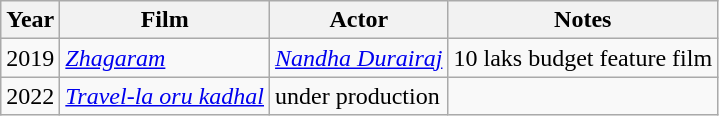<table class="wikitable">
<tr>
<th>Year</th>
<th>Film</th>
<th>Actor</th>
<th>Notes</th>
</tr>
<tr>
<td>2019</td>
<td><em><a href='#'>Zhagaram</a></em></td>
<td><em><a href='#'>Nandha Durairaj</a></em></td>
<td>10 laks budget feature film</td>
</tr>
<tr>
<td>2022</td>
<td><em><a href='#'>Travel-la oru kadhal</a></em></td>
<td>under production</td>
</tr>
</table>
